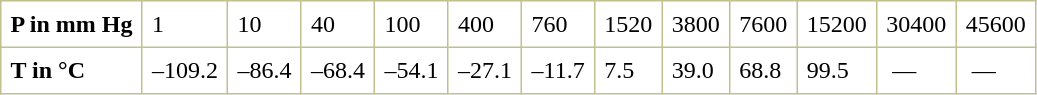<table border="1" cellspacing="0" cellpadding="6" style="margin: 0 0 0 0.5em; background: white; border-collapse: collapse; border-color: #C0C090;">
<tr>
<td><strong>P in mm Hg</strong></td>
<td>1</td>
<td>10</td>
<td>40</td>
<td>100</td>
<td>400</td>
<td>760</td>
<td>1520</td>
<td>3800</td>
<td>7600</td>
<td>15200</td>
<td>30400</td>
<td>45600</td>
</tr>
<tr>
<td><strong>T in °C</strong></td>
<td>–109.2</td>
<td>–86.4</td>
<td>–68.4</td>
<td>–54.1</td>
<td>–27.1</td>
<td>–11.7</td>
<td>7.5</td>
<td>39.0</td>
<td>68.8</td>
<td>99.5</td>
<td> —</td>
<td> —</td>
</tr>
</table>
